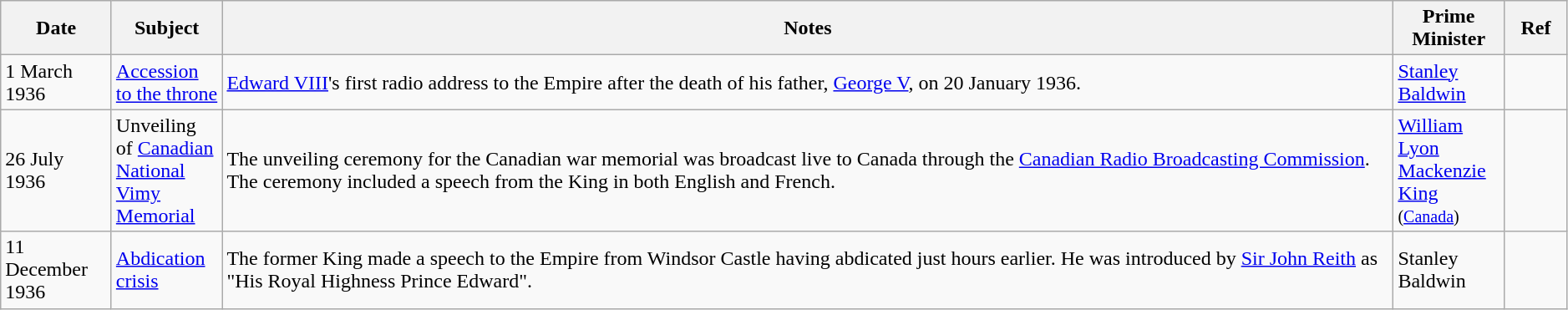<table class="wikitable" style="width:99%">
<tr>
<th style="width:7%;">Date</th>
<th style="width:7%;">Subject</th>
<th style="width:74%;">Notes</th>
<th style="width:7%;">Prime Minister</th>
<th style="width:4%;">Ref</th>
</tr>
<tr>
<td>1 March 1936</td>
<td><a href='#'>Accession to the throne</a></td>
<td><a href='#'>Edward VIII</a>'s first radio address to the Empire after the death of his father, <a href='#'>George V</a>, on 20 January 1936.</td>
<td><a href='#'>Stanley Baldwin</a></td>
<td></td>
</tr>
<tr>
<td>26 July 1936</td>
<td>Unveiling of <a href='#'>Canadian National Vimy Memorial</a></td>
<td>The unveiling ceremony for the Canadian war memorial was broadcast live to Canada through the <a href='#'>Canadian Radio Broadcasting Commission</a>. The ceremony included a speech from the King in both English and French.</td>
<td><a href='#'>William Lyon Mackenzie King</a><br><small>(<a href='#'>Canada</a>)</small></td>
<td></td>
</tr>
<tr>
<td>11 December 1936</td>
<td><a href='#'>Abdication crisis</a></td>
<td>The former King made a speech to the Empire from Windsor Castle having abdicated just hours earlier. He was introduced by <a href='#'>Sir John Reith</a> as "His Royal Highness Prince Edward".</td>
<td>Stanley Baldwin</td>
<td></td>
</tr>
</table>
